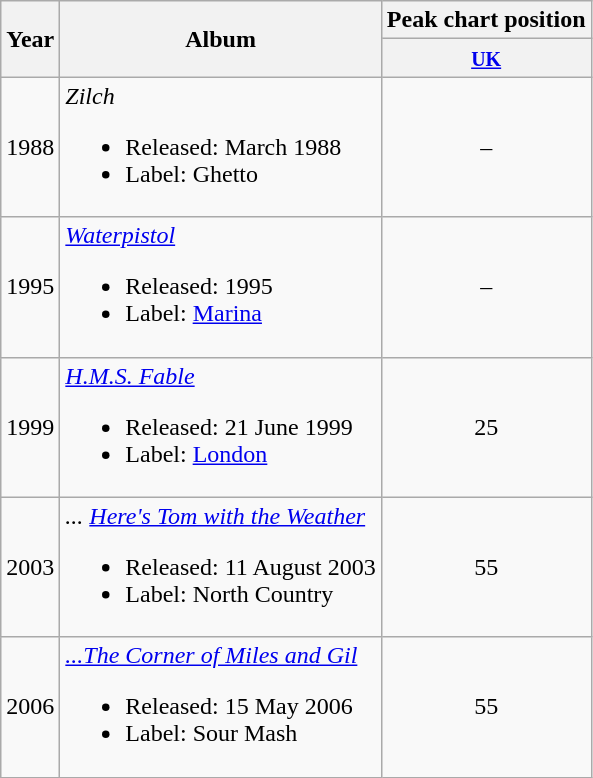<table class="wikitable">
<tr>
<th rowspan=2>Year</th>
<th rowspan=2>Album</th>
<th>Peak chart position</th>
</tr>
<tr>
<th><small><a href='#'>UK</a></small> <br></th>
</tr>
<tr>
<td align=center>1988</td>
<td><em>Zilch</em><br><ul><li>Released: March 1988</li><li>Label: Ghetto</li></ul></td>
<td align=center>–</td>
</tr>
<tr>
<td align=center>1995</td>
<td><em><a href='#'>Waterpistol</a></em><br><ul><li>Released: 1995</li><li>Label: <a href='#'>Marina</a></li></ul></td>
<td align=center>–</td>
</tr>
<tr>
<td align=center>1999</td>
<td><em><a href='#'>H.M.S. Fable</a></em><br><ul><li>Released: 21 June 1999</li><li>Label: <a href='#'>London</a></li></ul></td>
<td align=center>25</td>
</tr>
<tr>
<td align=center>2003</td>
<td><em>... <a href='#'>Here's Tom with the Weather</a></em><br><ul><li>Released: 11 August 2003</li><li>Label: North Country</li></ul></td>
<td align=center>55</td>
</tr>
<tr>
<td align=center>2006</td>
<td><em><a href='#'>...The Corner of Miles and Gil</a></em><br><ul><li>Released: 15 May 2006</li><li>Label: Sour Mash</li></ul></td>
<td align=center>55</td>
</tr>
</table>
